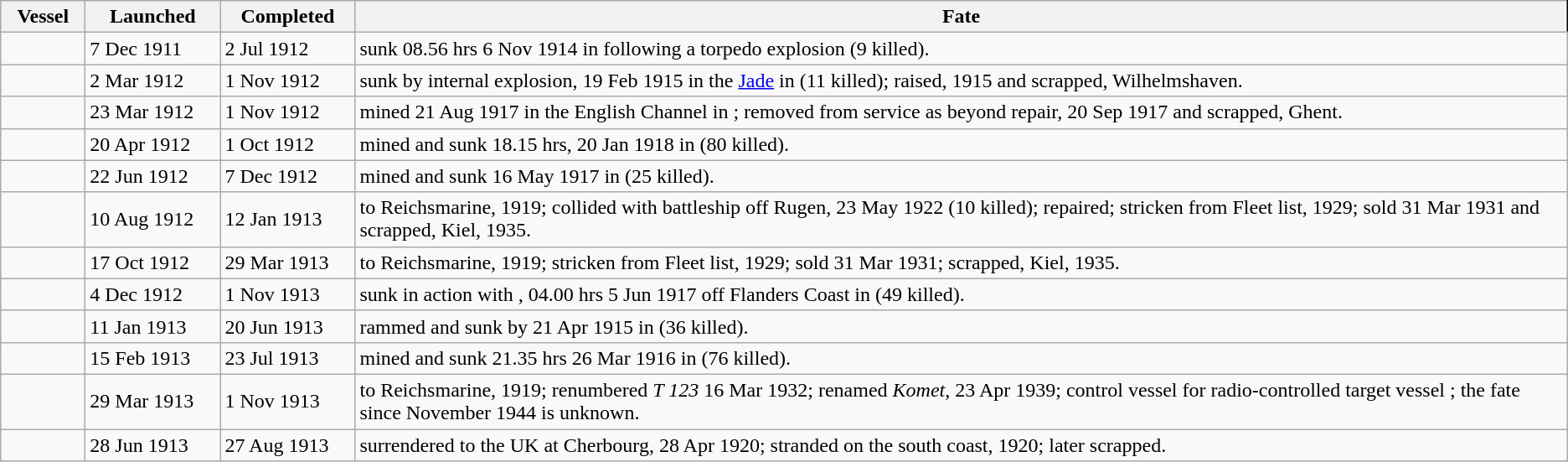<table class="wikitable">
<tr>
<th width="60px">Vessel</th>
<th width="100px">Launched</th>
<th width="100px">Completed</th>
<th style="border-right:1px solid black;">Fate</th>
</tr>
<tr>
<td></td>
<td>7 Dec 1911</td>
<td>2 Jul 1912</td>
<td>sunk 08.56 hrs 6 Nov 1914 in  following a torpedo explosion (9 killed).</td>
</tr>
<tr>
<td></td>
<td>2 Mar 1912</td>
<td>1 Nov 1912</td>
<td>sunk by internal explosion, 19 Feb 1915 in the <a href='#'>Jade</a> in (11 killed); raised, 1915 and scrapped, Wilhelmshaven.</td>
</tr>
<tr>
<td></td>
<td>23 Mar 1912</td>
<td>1 Nov 1912</td>
<td>mined 21 Aug 1917 in the English Channel in ; removed from service as beyond repair, 20 Sep 1917 and scrapped, Ghent.</td>
</tr>
<tr>
<td></td>
<td>20 Apr 1912</td>
<td>1 Oct 1912</td>
<td>mined and sunk 18.15 hrs, 20 Jan 1918 in  (80 killed).</td>
</tr>
<tr>
<td></td>
<td>22 Jun 1912</td>
<td>7 Dec 1912</td>
<td>mined and sunk 16 May 1917 in  (25 killed).</td>
</tr>
<tr>
<td></td>
<td>10 Aug 1912</td>
<td>12 Jan 1913</td>
<td>to Reichsmarine, 1919; collided with battleship  off Rugen, 23 May 1922 (10 killed); repaired; stricken from Fleet list, 1929; sold 31 Mar 1931 and scrapped, Kiel, 1935.</td>
</tr>
<tr>
<td></td>
<td>17 Oct 1912</td>
<td>29 Mar 1913</td>
<td>to Reichsmarine, 1919; stricken from Fleet list, 1929; sold 31 Mar 1931; scrapped, Kiel, 1935.</td>
</tr>
<tr>
<td></td>
<td>4 Dec 1912</td>
<td>1 Nov 1913</td>
<td>sunk in action with , 04.00 hrs 5 Jun 1917 off Flanders Coast in  (49 killed).</td>
</tr>
<tr>
<td></td>
<td>11 Jan 1913</td>
<td>20 Jun 1913</td>
<td>rammed and sunk by  21 Apr 1915 in  (36 killed).</td>
</tr>
<tr>
<td></td>
<td>15 Feb 1913</td>
<td>23 Jul 1913</td>
<td>mined and sunk 21.35 hrs 26 Mar 1916 in  (76 killed).</td>
</tr>
<tr>
<td></td>
<td>29 Mar 1913</td>
<td>1 Nov 1913</td>
<td>to Reichsmarine, 1919; renumbered <em>T 123</em> 16 Mar 1932; renamed <em>Komet</em>, 23 Apr 1939; control vessel for radio-controlled target vessel ; the fate since November 1944 is unknown.</td>
</tr>
<tr>
<td></td>
<td>28 Jun 1913</td>
<td>27 Aug 1913</td>
<td>surrendered to the UK at Cherbourg, 28 Apr 1920; stranded on the south coast, 1920; later scrapped.</td>
</tr>
</table>
